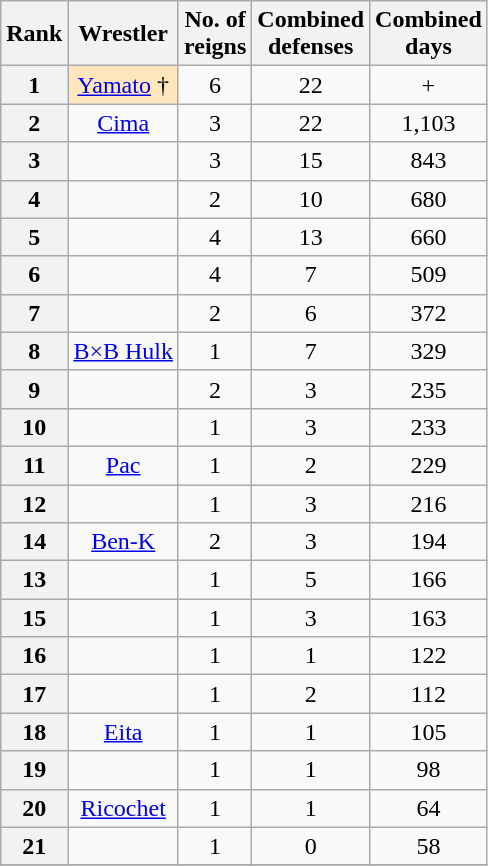<table class="wikitable sortable" style="text-align: center">
<tr>
<th>Rank</th>
<th>Wrestler</th>
<th>No. of<br>reigns</th>
<th>Combined<br>defenses</th>
<th>Combined<br>days</th>
</tr>
<tr>
<th>1</th>
<td style="background-color:#FFE6BD"><a href='#'>Yamato</a> †</td>
<td>6</td>
<td>22</td>
<td>+</td>
</tr>
<tr>
<th>2</th>
<td><a href='#'>Cima</a></td>
<td>3</td>
<td>22</td>
<td>1,103</td>
</tr>
<tr>
<th>3</th>
<td></td>
<td>3</td>
<td>15</td>
<td>843</td>
</tr>
<tr>
<th>4</th>
<td></td>
<td>2</td>
<td>10</td>
<td>680</td>
</tr>
<tr>
<th>5</th>
<td></td>
<td>4</td>
<td>13</td>
<td>660</td>
</tr>
<tr>
<th>6</th>
<td></td>
<td>4</td>
<td>7</td>
<td>509</td>
</tr>
<tr>
<th>7</th>
<td></td>
<td>2</td>
<td>6</td>
<td>372</td>
</tr>
<tr>
<th>8</th>
<td><a href='#'>B×B Hulk</a></td>
<td>1</td>
<td>7</td>
<td>329</td>
</tr>
<tr>
<th>9</th>
<td></td>
<td>2</td>
<td>3</td>
<td>235</td>
</tr>
<tr>
<th>10</th>
<td></td>
<td>1</td>
<td>3</td>
<td>233</td>
</tr>
<tr>
<th>11</th>
<td><a href='#'>Pac</a></td>
<td>1</td>
<td>2</td>
<td>229</td>
</tr>
<tr>
<th>12</th>
<td></td>
<td>1</td>
<td>3</td>
<td>216</td>
</tr>
<tr>
<th>14</th>
<td><a href='#'>Ben-K</a></td>
<td>2</td>
<td>3</td>
<td>194</td>
</tr>
<tr>
<th>13</th>
<td></td>
<td>1</td>
<td>5</td>
<td>166</td>
</tr>
<tr>
<th>15</th>
<td></td>
<td>1</td>
<td>3</td>
<td>163</td>
</tr>
<tr>
<th>16</th>
<td></td>
<td>1</td>
<td>1</td>
<td>122</td>
</tr>
<tr>
<th>17</th>
<td></td>
<td>1</td>
<td>2</td>
<td>112</td>
</tr>
<tr>
<th>18</th>
<td><a href='#'>Eita</a></td>
<td>1</td>
<td>1</td>
<td>105</td>
</tr>
<tr>
<th>19</th>
<td></td>
<td>1</td>
<td>1</td>
<td>98</td>
</tr>
<tr>
<th>20</th>
<td><a href='#'>Ricochet</a></td>
<td>1</td>
<td>1</td>
<td>64</td>
</tr>
<tr>
<th>21</th>
<td></td>
<td>1</td>
<td>0</td>
<td>58</td>
</tr>
<tr>
</tr>
</table>
